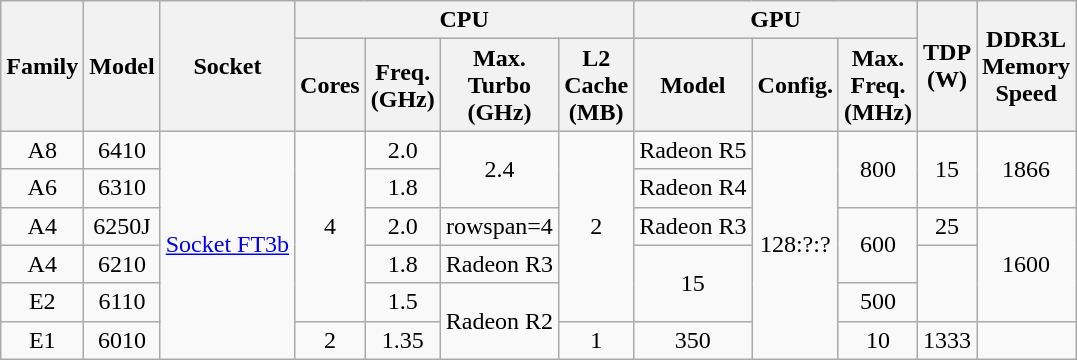<table class="wikitable" style="text-align:center">
<tr>
<th rowspan=2>Family</th>
<th rowspan=2>Model</th>
<th rowspan=2>Socket</th>
<th colspan=4>CPU</th>
<th colspan=3>GPU</th>
<th rowspan=2>TDP<br>(W)</th>
<th rowspan=2>DDR3L<br>Memory<br>Speed</th>
</tr>
<tr>
<th>Cores</th>
<th>Freq.<br>(GHz)</th>
<th>Max.<br>Turbo<br>(GHz)</th>
<th>L2<br>Cache<br>(MB)</th>
<th>Model</th>
<th>Config.</th>
<th>Max.<br>Freq.<br>(MHz)</th>
</tr>
<tr>
<td>A8</td>
<td>6410</td>
<td rowspan=6><a href='#'>Socket FT3b</a></td>
<td rowspan=5>4</td>
<td>2.0</td>
<td rowspan=2>2.4</td>
<td rowspan=5>2</td>
<td>Radeon R5</td>
<td rowspan=6>128:?:?</td>
<td rowspan="2">800</td>
<td rowspan=2>15</td>
<td rowspan=2>1866</td>
</tr>
<tr>
<td>A6</td>
<td>6310</td>
<td>1.8</td>
<td>Radeon R4</td>
</tr>
<tr>
<td>A4</td>
<td>6250J</td>
<td>2.0</td>
<td>rowspan=4 </td>
<td>Radeon R3</td>
<td rowspan="2">600</td>
<td>25</td>
<td rowspan=3>1600</td>
</tr>
<tr>
<td>A4</td>
<td>6210</td>
<td>1.8</td>
<td>Radeon R3</td>
<td rowspan="2">15</td>
</tr>
<tr>
<td>E2</td>
<td>6110</td>
<td>1.5</td>
<td rowspan=2>Radeon R2</td>
<td>500</td>
</tr>
<tr>
<td>E1</td>
<td>6010</td>
<td>2</td>
<td>1.35</td>
<td>1</td>
<td>350</td>
<td>10</td>
<td>1333</td>
</tr>
</table>
